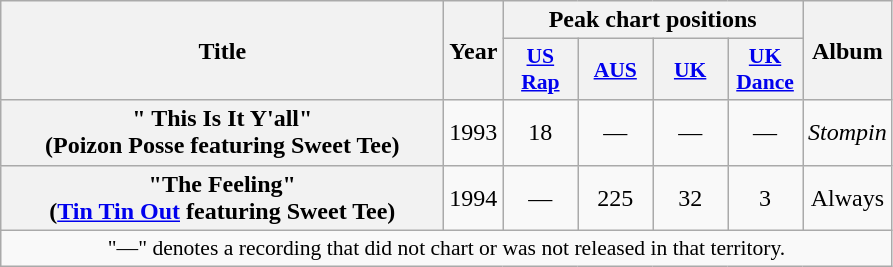<table class="wikitable plainrowheaders" style="text-align:center;" border="1">
<tr>
<th scope="col" rowspan="2" style="width:18em;">Title</th>
<th scope="col" rowspan="2">Year</th>
<th scope="col" colspan="4">Peak chart positions</th>
<th scope="col" rowspan="2">Album</th>
</tr>
<tr>
<th scope="col" style="width:3em;font-size:90%;"><a href='#'>US Rap</a><br></th>
<th scope="col" style="width:3em;font-size:90%;"><a href='#'>AUS</a><br></th>
<th scope="col" style="width:3em;font-size:90%;"><a href='#'>UK</a><br></th>
<th scope="col" style="width:3em;font-size:90%;"><a href='#'>UK Dance</a><br></th>
</tr>
<tr>
<th scope="row">"	This Is It Y'all"<br><span>(Poizon Posse featuring Sweet Tee)</span></th>
<td>1993</td>
<td align="center">18</td>
<td align="center">—</td>
<td align="center">—</td>
<td align="center">—</td>
<td><em>Stompin<strong></td>
</tr>
<tr>
<th scope="row">"The Feeling"<br><span>(<a href='#'>Tin Tin Out</a> featuring Sweet Tee)</span></th>
<td>1994</td>
<td>—</td>
<td align="center">225</td>
<td align="center">32</td>
<td align="center">3</td>
<td></em>Always<em></td>
</tr>
<tr>
<td colspan="7" style="font-size:90%">"—" denotes a recording that did not chart or was not released in that territory.</td>
</tr>
</table>
